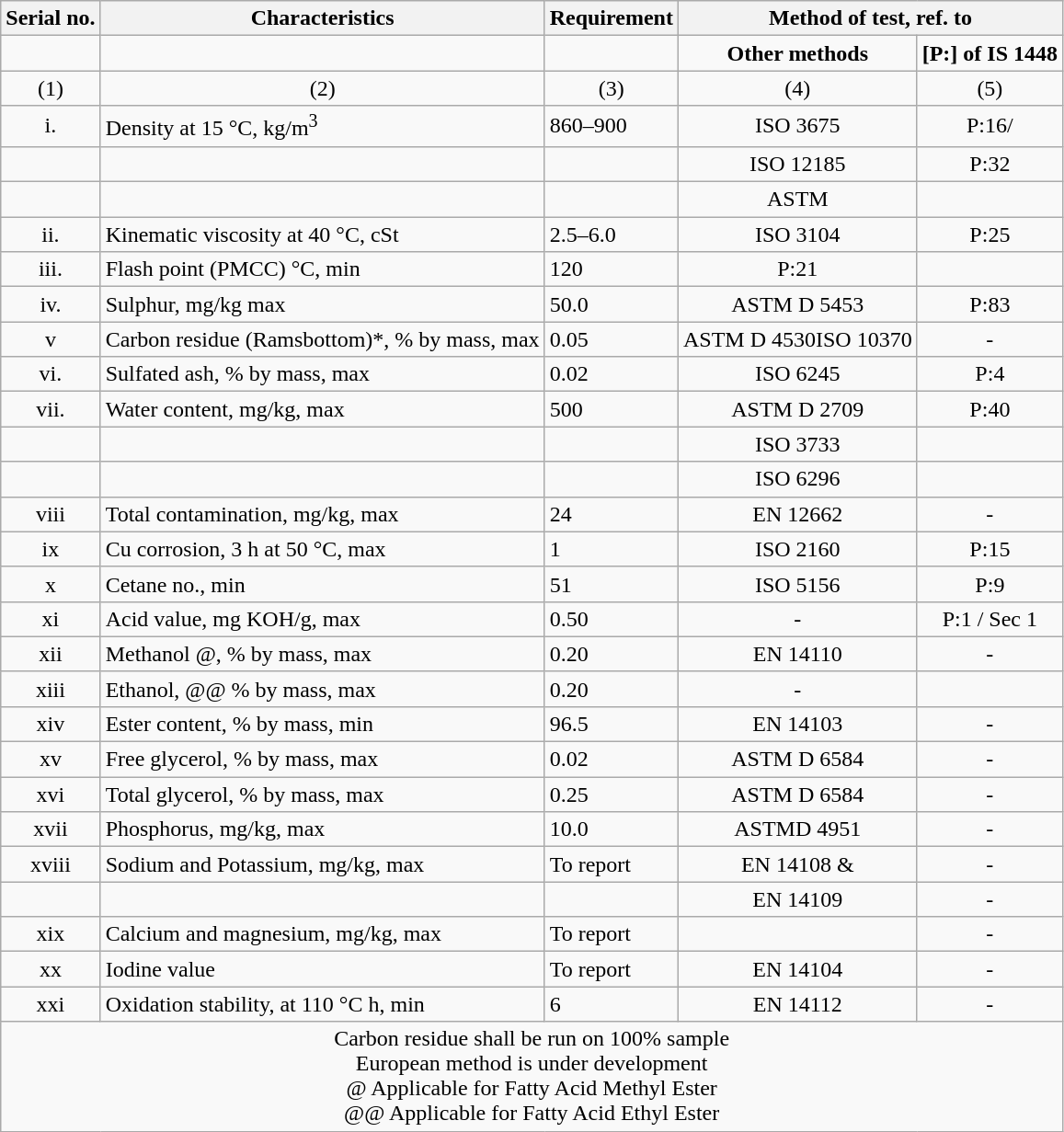<table class="wikitable" style="text-align:center;">
<tr>
<th>Serial no.</th>
<th>Characteristics</th>
<th>Requirement</th>
<th colspan="2">Method of test, ref. to</th>
</tr>
<tr>
<td></td>
<td> </td>
<td> </td>
<td><strong>Other methods</strong></td>
<td><strong>[P:] of IS 1448</strong></td>
</tr>
<tr>
<td>(1)</td>
<td>(2)</td>
<td>(3)</td>
<td>(4)</td>
<td>(5)</td>
</tr>
<tr>
<td>i.</td>
<td align=left>Density at 15 °C, kg/m<sup>3</sup></td>
<td align=left>860–900</td>
<td>ISO 3675</td>
<td>P:16/</td>
</tr>
<tr>
<td></td>
<td> </td>
<td> </td>
<td>ISO 12185</td>
<td>P:32</td>
</tr>
<tr>
<td></td>
<td> </td>
<td> </td>
<td>ASTM</td>
<td></td>
</tr>
<tr>
<td>ii.</td>
<td align=left>Kinematic viscosity at 40 °C, cSt</td>
<td align=left>2.5–6.0</td>
<td>ISO 3104</td>
<td>P:25</td>
</tr>
<tr>
<td>iii.</td>
<td align=left>Flash point (PMCC) °C, min</td>
<td align=left>120</td>
<td>P:21</td>
<td></td>
</tr>
<tr>
<td>iv.</td>
<td align=left>Sulphur, mg/kg max</td>
<td align=left>50.0</td>
<td>ASTM D 5453</td>
<td>P:83</td>
</tr>
<tr>
<td>v</td>
<td align=left>Carbon residue (Ramsbottom)*, % by mass, max</td>
<td align=left>0.05</td>
<td>ASTM D 4530ISO 10370</td>
<td>-</td>
</tr>
<tr>
<td>vi.</td>
<td align=left>Sulfated ash, % by mass, max</td>
<td align=left>0.02</td>
<td>ISO 6245</td>
<td>P:4</td>
</tr>
<tr>
<td>vii.</td>
<td align=left>Water content, mg/kg, max</td>
<td align=left>500</td>
<td>ASTM D 2709</td>
<td>P:40</td>
</tr>
<tr>
<td></td>
<td> </td>
<td> </td>
<td>ISO 3733</td>
<td></td>
</tr>
<tr>
<td></td>
<td> </td>
<td> </td>
<td>ISO 6296</td>
<td></td>
</tr>
<tr>
<td>viii</td>
<td align=left>Total contamination, mg/kg, max</td>
<td align=left>24</td>
<td>EN 12662</td>
<td>-</td>
</tr>
<tr>
<td>ix</td>
<td align=left>Cu corrosion, 3 h at 50 °C, max</td>
<td align=left>1</td>
<td>ISO 2160</td>
<td>P:15</td>
</tr>
<tr>
<td>x</td>
<td align=left>Cetane no., min</td>
<td align=left>51</td>
<td>ISO 5156</td>
<td>P:9</td>
</tr>
<tr>
<td>xi</td>
<td align=left>Acid value, mg KOH/g, max</td>
<td align=left>0.50</td>
<td>-</td>
<td>P:1 / Sec 1</td>
</tr>
<tr>
<td>xii</td>
<td align=left>Methanol @, % by mass, max</td>
<td align=left>0.20</td>
<td>EN 14110</td>
<td>-</td>
</tr>
<tr>
<td>xiii</td>
<td align=left>Ethanol, @@ % by mass, max</td>
<td align=left>0.20</td>
<td>-</td>
<td></td>
</tr>
<tr>
<td>xiv</td>
<td align=left>Ester content, % by mass, min</td>
<td align=left>96.5</td>
<td>EN 14103</td>
<td>-</td>
</tr>
<tr>
<td>xv</td>
<td align=left>Free glycerol, % by mass, max</td>
<td align=left>0.02</td>
<td>ASTM D 6584</td>
<td>-</td>
</tr>
<tr>
<td>xvi</td>
<td align=left>Total glycerol, % by mass, max</td>
<td align=left>0.25</td>
<td>ASTM D 6584</td>
<td>-</td>
</tr>
<tr>
<td>xvii</td>
<td align=left>Phosphorus, mg/kg, max</td>
<td align=left>10.0</td>
<td>ASTMD 4951</td>
<td>-</td>
</tr>
<tr>
<td>xviii</td>
<td align=left>Sodium and Potassium, mg/kg, max</td>
<td align=left>To report</td>
<td>EN 14108 &</td>
<td>-</td>
</tr>
<tr>
<td> </td>
<td> </td>
<td> </td>
<td>EN 14109</td>
<td>-</td>
</tr>
<tr>
<td>xix</td>
<td align=left>Calcium and magnesium, mg/kg, max</td>
<td align=left>To report</td>
<td></td>
<td>-</td>
</tr>
<tr>
<td>xx</td>
<td align=left>Iodine value</td>
<td align=left>To report</td>
<td>EN 14104</td>
<td>-</td>
</tr>
<tr>
<td>xxi</td>
<td align=left>Oxidation stability, at 110 °C h, min</td>
<td align=left>6</td>
<td>EN 14112</td>
<td>-</td>
</tr>
<tr>
<td colspan="5"> Carbon residue shall be run on 100% sample<br> European method is under development<br>
@ Applicable for Fatty Acid Methyl Ester<br>
@@ Applicable for Fatty Acid Ethyl Ester</td>
</tr>
</table>
